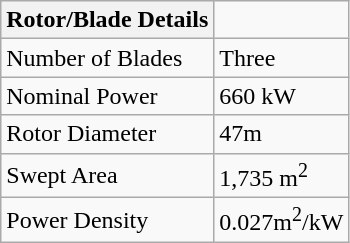<table class="wikitable">
<tr>
<th>Rotor/Blade Details</th>
</tr>
<tr>
<td>Number of Blades</td>
<td>Three</td>
</tr>
<tr>
<td>Nominal Power</td>
<td>660 kW</td>
</tr>
<tr>
<td>Rotor Diameter</td>
<td>47m</td>
</tr>
<tr>
<td>Swept Area</td>
<td>1,735 m<sup>2</sup></td>
</tr>
<tr>
<td>Power Density</td>
<td>0.027m<sup>2</sup>/kW</td>
</tr>
</table>
